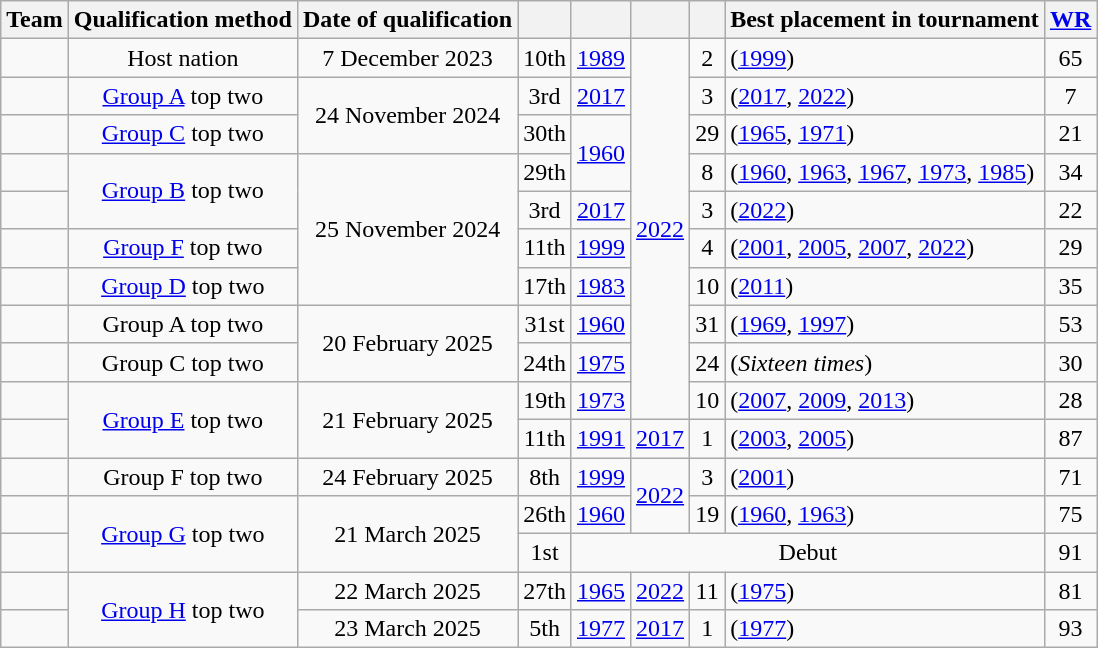<table class="wikitable sortable">
<tr>
<th>Team</th>
<th>Qualification method</th>
<th>Date of qualification</th>
<th></th>
<th></th>
<th></th>
<th></th>
<th>Best placement in tournament</th>
<th><a href='#'>WR</a></th>
</tr>
<tr>
<td></td>
<td align="center">Host nation</td>
<td align="center">7 December 2023</td>
<td align="center">10th</td>
<td align="center"><a href='#'>1989</a></td>
<td rowspan=10 align="center"><a href='#'>2022</a></td>
<td align="center">2</td>
<td> (<a href='#'>1999</a>)</td>
<td align="center">65</td>
</tr>
<tr>
<td></td>
<td align="center"><a href='#'>Group A</a> top two</td>
<td rowspan=2 align="center">24 November 2024</td>
<td align="center">3rd</td>
<td align="center"><a href='#'>2017</a></td>
<td align="center">3</td>
<td><strong></strong> (<a href='#'>2017</a>, <a href='#'>2022</a>)</td>
<td align="center">7</td>
</tr>
<tr>
<td></td>
<td align="center"><a href='#'>Group C</a> top two</td>
<td align="center">30th</td>
<td rowspan=2 align="center"><a href='#'>1960</a></td>
<td align="center">29</td>
<td><strong></strong> (<a href='#'>1965</a>, <a href='#'>1971</a>)</td>
<td align="center">21</td>
</tr>
<tr>
<td></td>
<td rowspan=2 align="center"><a href='#'>Group B</a> top two</td>
<td rowspan=4 align="center">25 November 2024</td>
<td align="center">29th</td>
<td align="center">8</td>
<td><strong></strong> (<a href='#'>1960</a>, <a href='#'>1963</a>, <a href='#'>1967</a>, <a href='#'>1973</a>, <a href='#'>1985</a>)</td>
<td align="center">34</td>
</tr>
<tr>
<td></td>
<td align="center">3rd</td>
<td align="center"><a href='#'>2017</a></td>
<td align="center">3</td>
<td> (<a href='#'>2022</a>)</td>
<td align="center">22</td>
</tr>
<tr>
<td></td>
<td align="center"><a href='#'>Group F</a> top two</td>
<td align="center">11th</td>
<td align="center"><a href='#'>1999</a></td>
<td align="center">4</td>
<td> (<a href='#'>2001</a>, <a href='#'>2005</a>, <a href='#'>2007</a>, <a href='#'>2022</a>)</td>
<td align="center">29</td>
</tr>
<tr>
<td></td>
<td align="center"><a href='#'>Group D</a> top two</td>
<td align="center">17th</td>
<td align="center"><a href='#'>1983</a></td>
<td align="center">10</td>
<td> (<a href='#'>2011</a>)</td>
<td align="center">35</td>
</tr>
<tr>
<td></td>
<td align="center">Group A top two</td>
<td rowspan=2 align="center">20 February 2025</td>
<td align="center">31st</td>
<td align="center"><a href='#'>1960</a></td>
<td align="center">31</td>
<td><strong></strong> (<a href='#'>1969</a>, <a href='#'>1997</a>)</td>
<td align="center">53</td>
</tr>
<tr>
<td></td>
<td align="center">Group C top two</td>
<td align="center">24th</td>
<td align="center"><a href='#'>1975</a></td>
<td align="center">24</td>
<td><strong></strong> (<em>Sixteen times</em>)</td>
<td align="center">30</td>
</tr>
<tr>
<td></td>
<td rowspan=2 align="center"><a href='#'>Group E</a> top two</td>
<td rowspan=2 align="center">21 February 2025</td>
<td align="center">19th</td>
<td align="center"><a href='#'>1973</a></td>
<td align="center">10</td>
<td><strong></strong> (<a href='#'>2007</a>, <a href='#'>2009</a>, <a href='#'>2013</a>)</td>
<td align="center">28</td>
</tr>
<tr>
<td></td>
<td align="center">11th</td>
<td align="center"><a href='#'>1991</a></td>
<td align="center"><a href='#'>2017</a></td>
<td align="center">1</td>
<td> (<a href='#'>2003</a>, <a href='#'>2005</a>)</td>
<td align="center">87</td>
</tr>
<tr>
<td></td>
<td align="center">Group F top two</td>
<td align="center">24 February 2025</td>
<td align="center">8th</td>
<td align="center"><a href='#'>1999</a></td>
<td rowspan=2 align="center"><a href='#'>2022</a></td>
<td align="center">3</td>
<td> (<a href='#'>2001</a>)</td>
<td align="center">71</td>
</tr>
<tr>
<td></td>
<td rowspan=2 align="center"><a href='#'>Group G</a> top two</td>
<td rowspan=2 align="center">21 March 2025</td>
<td align="center">26th</td>
<td align="center"><a href='#'>1960</a></td>
<td align="center">19</td>
<td> (<a href='#'>1960</a>, <a href='#'>1963</a>)</td>
<td align="center">75</td>
</tr>
<tr>
<td></td>
<td align="center">1st</td>
<td align="center" colspan=4>Debut</td>
<td align="center">91</td>
</tr>
<tr>
<td></td>
<td rowspan=2 align="center"><a href='#'>Group H</a> top two</td>
<td align="center">22 March 2025</td>
<td align="center">27th</td>
<td align="center"><a href='#'>1965</a></td>
<td align="center"><a href='#'>2022</a></td>
<td align="center">11</td>
<td> (<a href='#'>1975</a>)</td>
<td align="center">81</td>
</tr>
<tr>
<td></td>
<td align="center">23 March 2025</td>
<td align="center">5th</td>
<td align="center"><a href='#'>1977</a></td>
<td align="center"><a href='#'>2017</a></td>
<td align="center">1</td>
<td> (<a href='#'>1977</a>)</td>
<td align="center">93</td>
</tr>
</table>
